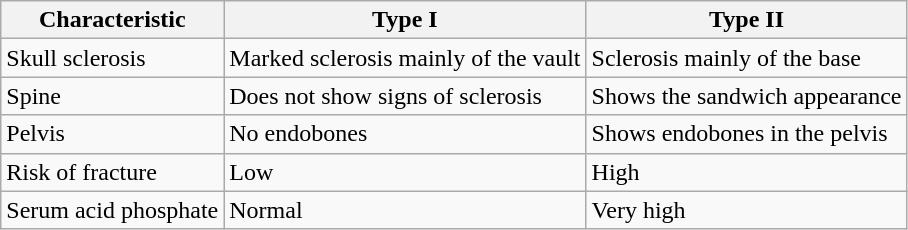<table class="wikitable">
<tr>
<th>Characteristic</th>
<th>Type I</th>
<th>Type II</th>
</tr>
<tr>
<td>Skull sclerosis</td>
<td>Marked sclerosis mainly of the vault</td>
<td>Sclerosis mainly of the base</td>
</tr>
<tr>
<td>Spine</td>
<td>Does not show signs of sclerosis</td>
<td>Shows the sandwich appearance</td>
</tr>
<tr>
<td>Pelvis</td>
<td>No endobones</td>
<td>Shows endobones in the pelvis</td>
</tr>
<tr>
<td>Risk of fracture</td>
<td>Low</td>
<td>High</td>
</tr>
<tr>
<td>Serum acid phosphate</td>
<td>Normal</td>
<td>Very high</td>
</tr>
</table>
